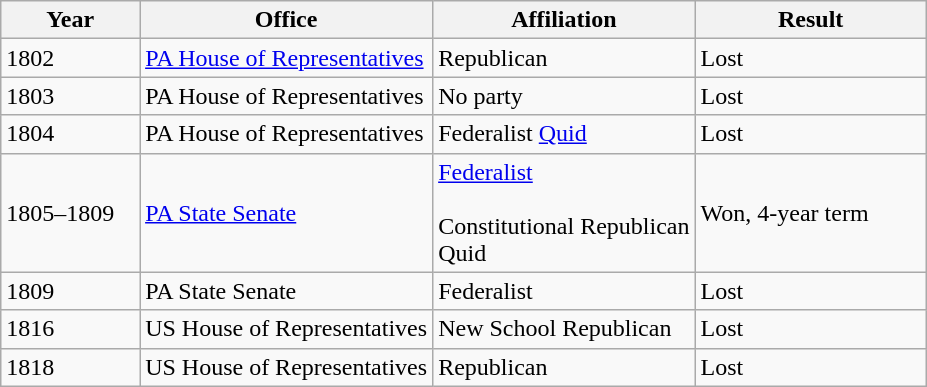<table class="wikitable">
<tr>
<th scope="col" style="width: 15%;">Year</th>
<th>Office</th>
<th>Affiliation</th>
<th scope="col" style="width: 25%;">Result</th>
</tr>
<tr>
<td>1802</td>
<td><a href='#'>PA House of Representatives</a></td>
<td>Republican</td>
<td>Lost</td>
</tr>
<tr>
<td>1803</td>
<td>PA House of Representatives</td>
<td>No party</td>
<td>Lost</td>
</tr>
<tr>
<td>1804</td>
<td>PA House of Representatives</td>
<td>Federalist <a href='#'>Quid</a></td>
<td>Lost</td>
</tr>
<tr>
<td>1805–1809</td>
<td><a href='#'>PA State Senate</a></td>
<td><a href='#'>Federalist</a><br><br>Constitutional Republican<br>
Quid</td>
<td>Won, 4-year term</td>
</tr>
<tr>
<td>1809</td>
<td>PA State Senate</td>
<td>Federalist</td>
<td>Lost</td>
</tr>
<tr>
<td>1816</td>
<td>US House of Representatives</td>
<td>New School Republican</td>
<td>Lost</td>
</tr>
<tr>
<td>1818</td>
<td>US House of Representatives</td>
<td>Republican</td>
<td>Lost</td>
</tr>
</table>
